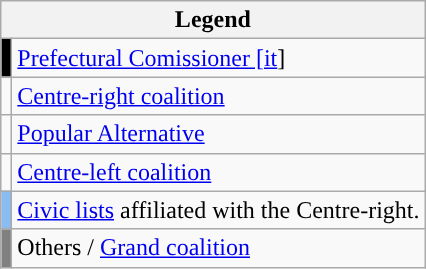<table class="wikitable">
<tr>
<th colspan="2">Legend</th>
</tr>
<tr>
<td bgcolor="black"></td>
<td><a href='#'>Prefectural Comissioner [it</a>]</td>
</tr>
<tr>
<td></td>
<td><a href='#'>Centre-right coalition</a></td>
</tr>
<tr>
<td></td>
<td><a href='#'>Popular Alternative</a></td>
</tr>
<tr>
<td></td>
<td><a href='#'>Centre-left coalition</a></td>
</tr>
<tr>
<td bgcolor="#89BCF0"></td>
<td><a href='#'>Civic lists</a> affiliated with the Centre-right.</td>
</tr>
<tr>
<td bgcolor="gray"></td>
<td>Others / <a href='#'>Grand coalition</a></td>
</tr>
</table>
